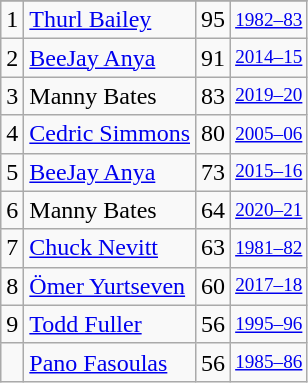<table class="wikitable">
<tr>
</tr>
<tr>
<td>1</td>
<td><a href='#'>Thurl Bailey</a></td>
<td>95</td>
<td style="font-size:80%;"><a href='#'>1982–83</a></td>
</tr>
<tr>
<td>2</td>
<td><a href='#'>BeeJay Anya</a></td>
<td>91</td>
<td style="font-size:80%;"><a href='#'>2014–15</a></td>
</tr>
<tr>
<td>3</td>
<td>Manny Bates</td>
<td>83</td>
<td style="font-size:80%;"><a href='#'>2019–20</a></td>
</tr>
<tr>
<td>4</td>
<td><a href='#'>Cedric Simmons</a></td>
<td>80</td>
<td style="font-size:80%;"><a href='#'>2005–06</a></td>
</tr>
<tr>
<td>5</td>
<td><a href='#'>BeeJay Anya</a></td>
<td>73</td>
<td style="font-size:80%;"><a href='#'>2015–16</a></td>
</tr>
<tr>
<td>6</td>
<td>Manny Bates</td>
<td>64</td>
<td style="font-size:80%;"><a href='#'>2020–21</a></td>
</tr>
<tr>
<td>7</td>
<td><a href='#'>Chuck Nevitt</a></td>
<td>63</td>
<td style="font-size:80%;"><a href='#'>1981–82</a></td>
</tr>
<tr>
<td>8</td>
<td><a href='#'>Ömer Yurtseven</a></td>
<td>60</td>
<td style="font-size:80%;"><a href='#'>2017–18</a></td>
</tr>
<tr>
<td>9</td>
<td><a href='#'>Todd Fuller</a></td>
<td>56</td>
<td style="font-size:80%;"><a href='#'>1995–96</a></td>
</tr>
<tr>
<td></td>
<td><a href='#'>Pano Fasoulas</a></td>
<td>56</td>
<td style="font-size:80%;"><a href='#'>1985–86</a></td>
</tr>
</table>
